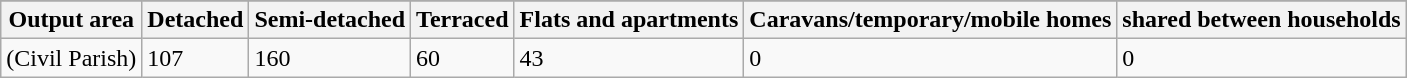<table class="wikitable">
<tr>
</tr>
<tr>
<th>Output area</th>
<th>Detached</th>
<th>Semi-detached</th>
<th>Terraced</th>
<th>Flats and apartments</th>
<th>Caravans/temporary/mobile homes</th>
<th>shared between households</th>
</tr>
<tr>
<td>(Civil Parish)</td>
<td>107</td>
<td>160</td>
<td>60</td>
<td>43</td>
<td>0</td>
<td>0</td>
</tr>
</table>
